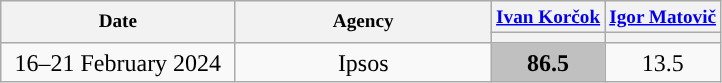<table class="wikitable" style="text-align:center;">
<tr style="font-size:80%;">
<th style="width:150px;" rowspan="2">Date</th>
<th style="width:165px;" rowspan="2">Agency</th>
<th><a href='#'>Ivan Korčok</a></th>
<th><a href='#'>Igor Matovič</a></th>
</tr>
<tr>
<th style="background:"></th>
<th style="background:"></th>
</tr>
<tr>
<td>16–21 February 2024</td>
<td>Ipsos</td>
<td style="background:#C0C0C0;"><strong>86.5</strong></td>
<td>13.5</td>
</tr>
</table>
